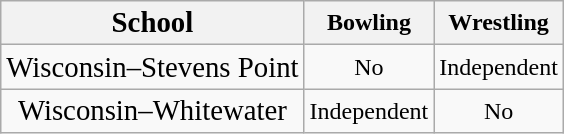<table class="wikitable" style="text-align:center;">
<tr>
<th><big>School</big></th>
<th>Bowling</th>
<th>Wrestling</th>
</tr>
<tr>
<td><big>Wisconsin–Stevens Point</big></td>
<td>No</td>
<td>Independent</td>
</tr>
<tr>
<td><big>Wisconsin–Whitewater</big></td>
<td>Independent</td>
<td>No</td>
</tr>
</table>
